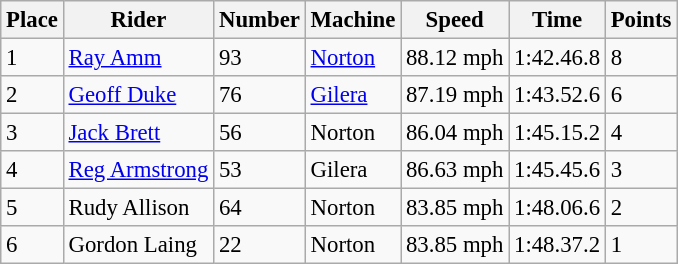<table class="wikitable" style="font-size: 95%;">
<tr>
<th>Place</th>
<th>Rider</th>
<th>Number</th>
<th>Machine</th>
<th>Speed</th>
<th>Time</th>
<th>Points</th>
</tr>
<tr>
<td>1</td>
<td> <a href='#'>Ray Amm</a></td>
<td>93</td>
<td><a href='#'>Norton</a></td>
<td>88.12 mph</td>
<td>1:42.46.8</td>
<td>8</td>
</tr>
<tr>
<td>2</td>
<td> <a href='#'>Geoff Duke</a></td>
<td>76</td>
<td><a href='#'>Gilera</a></td>
<td>87.19 mph</td>
<td>1:43.52.6</td>
<td>6</td>
</tr>
<tr>
<td>3</td>
<td> <a href='#'>Jack Brett</a></td>
<td>56</td>
<td>Norton</td>
<td>86.04 mph</td>
<td>1:45.15.2</td>
<td>4</td>
</tr>
<tr>
<td>4</td>
<td> <a href='#'>Reg Armstrong</a></td>
<td>53</td>
<td>Gilera</td>
<td>86.63 mph</td>
<td>1:45.45.6</td>
<td>3</td>
</tr>
<tr>
<td>5</td>
<td> Rudy Allison</td>
<td>64</td>
<td>Norton</td>
<td>83.85 mph</td>
<td>1:48.06.6</td>
<td>2</td>
</tr>
<tr>
<td>6</td>
<td> Gordon Laing</td>
<td>22</td>
<td>Norton</td>
<td>83.85 mph</td>
<td>1:48.37.2</td>
<td>1</td>
</tr>
</table>
